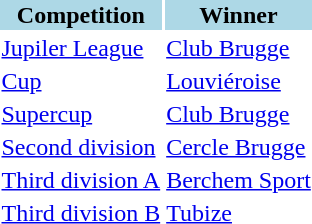<table>
<tr style="background:lightblue;">
<th>Competition</th>
<th>Winner</th>
</tr>
<tr>
<td><a href='#'>Jupiler League</a></td>
<td><a href='#'>Club Brugge</a></td>
</tr>
<tr>
<td><a href='#'>Cup</a></td>
<td><a href='#'>Louviéroise</a></td>
</tr>
<tr>
<td><a href='#'>Supercup</a></td>
<td><a href='#'>Club Brugge</a></td>
</tr>
<tr>
<td><a href='#'>Second division</a></td>
<td><a href='#'>Cercle Brugge</a></td>
</tr>
<tr>
<td><a href='#'>Third division A</a></td>
<td><a href='#'>Berchem Sport</a></td>
</tr>
<tr>
<td><a href='#'>Third division B</a></td>
<td><a href='#'>Tubize</a></td>
</tr>
</table>
